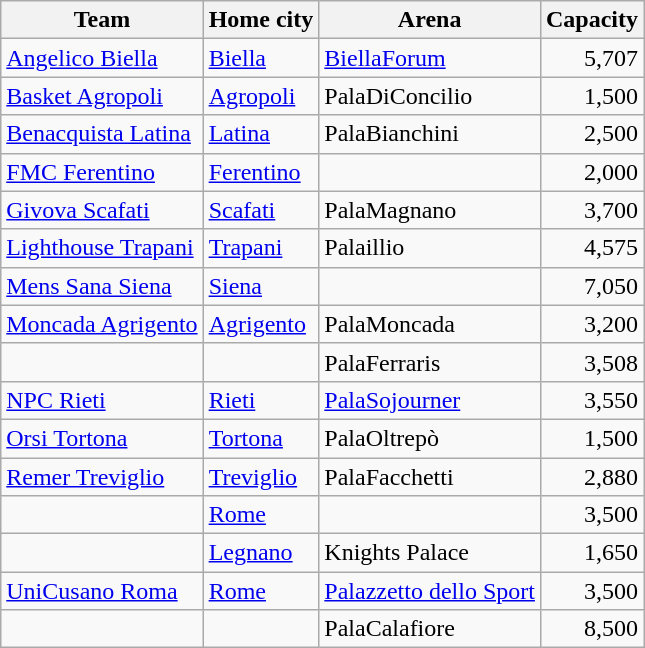<table class="wikitable sortable" style="margin:1em 2em 1em 1em;">
<tr>
<th>Team</th>
<th>Home city</th>
<th>Arena</th>
<th>Capacity</th>
</tr>
<tr>
<td><a href='#'>Angelico Biella</a></td>
<td><a href='#'>Biella</a></td>
<td><a href='#'>BiellaForum</a></td>
<td align=right>5,707</td>
</tr>
<tr>
<td><a href='#'>Basket Agropoli</a></td>
<td><a href='#'>Agropoli</a></td>
<td>PalaDiConcilio</td>
<td align=right>1,500</td>
</tr>
<tr>
<td><a href='#'>Benacquista Latina</a></td>
<td><a href='#'>Latina</a></td>
<td>PalaBianchini</td>
<td align=right>2,500</td>
</tr>
<tr>
<td><a href='#'>FMC Ferentino</a></td>
<td><a href='#'>Ferentino</a></td>
<td></td>
<td align=right>2,000</td>
</tr>
<tr>
<td><a href='#'>Givova Scafati</a></td>
<td><a href='#'>Scafati</a></td>
<td>PalaMagnano</td>
<td align=right>3,700</td>
</tr>
<tr>
<td><a href='#'>Lighthouse Trapani</a></td>
<td><a href='#'>Trapani</a></td>
<td>Palaillio</td>
<td align=right>4,575</td>
</tr>
<tr>
<td><a href='#'>Mens Sana Siena</a></td>
<td><a href='#'>Siena</a></td>
<td></td>
<td align=right>7,050</td>
</tr>
<tr>
<td><a href='#'>Moncada Agrigento</a></td>
<td><a href='#'>Agrigento</a></td>
<td>PalaMoncada</td>
<td align=right>3,200</td>
</tr>
<tr>
<td></td>
<td></td>
<td>PalaFerraris</td>
<td align=right>3,508</td>
</tr>
<tr>
<td><a href='#'>NPC Rieti</a></td>
<td><a href='#'>Rieti</a></td>
<td><a href='#'>PalaSojourner</a></td>
<td align=right>3,550</td>
</tr>
<tr>
<td><a href='#'>Orsi Tortona</a></td>
<td><a href='#'>Tortona</a></td>
<td>PalaOltrepò</td>
<td align=right>1,500</td>
</tr>
<tr>
<td><a href='#'>Remer Treviglio</a></td>
<td><a href='#'>Treviglio</a></td>
<td>PalaFacchetti</td>
<td align=right>2,880</td>
</tr>
<tr>
<td></td>
<td><a href='#'>Rome</a></td>
<td></td>
<td align=right>3,500</td>
</tr>
<tr>
<td></td>
<td><a href='#'>Legnano</a></td>
<td>Knights Palace</td>
<td align=right>1,650</td>
</tr>
<tr>
<td><a href='#'>UniCusano Roma</a></td>
<td><a href='#'>Rome</a></td>
<td><a href='#'>Palazzetto dello Sport</a></td>
<td align=right>3,500</td>
</tr>
<tr>
<td></td>
<td></td>
<td>PalaCalafiore</td>
<td align=right>8,500</td>
</tr>
</table>
